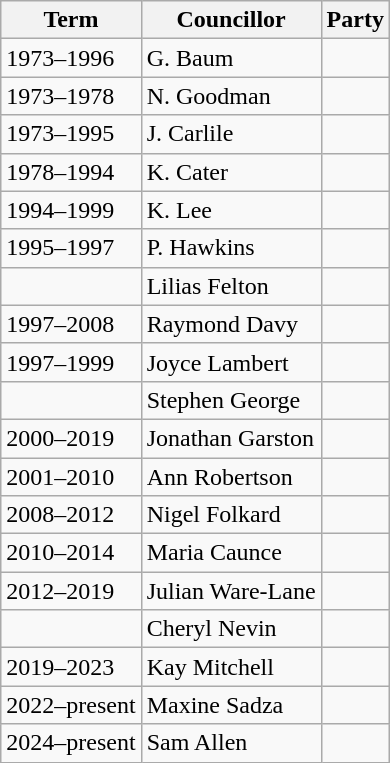<table class="wikitable">
<tr>
<th>Term</th>
<th>Councillor</th>
<th colspan=2>Party</th>
</tr>
<tr>
<td>1973–1996</td>
<td>G. Baum</td>
<td></td>
</tr>
<tr>
<td>1973–1978</td>
<td>N. Goodman</td>
<td></td>
</tr>
<tr>
<td>1973–1995</td>
<td>J. Carlile</td>
<td></td>
</tr>
<tr>
<td>1978–1994</td>
<td>K. Cater</td>
<td></td>
</tr>
<tr>
<td>1994–1999</td>
<td>K. Lee</td>
<td></td>
</tr>
<tr>
<td>1995–1997</td>
<td>P. Hawkins</td>
<td></td>
</tr>
<tr>
<td></td>
<td>Lilias Felton</td>
<td></td>
</tr>
<tr>
<td>1997–2008</td>
<td>Raymond Davy</td>
<td></td>
</tr>
<tr>
<td>1997–1999</td>
<td>Joyce Lambert</td>
<td></td>
</tr>
<tr>
<td></td>
<td>Stephen George</td>
<td></td>
</tr>
<tr>
<td>2000–2019</td>
<td>Jonathan Garston</td>
<td></td>
</tr>
<tr>
<td>2001–2010</td>
<td>Ann Robertson</td>
<td></td>
</tr>
<tr>
<td>2008–2012</td>
<td>Nigel Folkard</td>
<td></td>
</tr>
<tr>
<td>2010–2014</td>
<td>Maria Caunce</td>
<td></td>
</tr>
<tr>
<td>2012–2019</td>
<td>Julian Ware-Lane</td>
<td></td>
</tr>
<tr>
<td></td>
<td>Cheryl Nevin</td>
<td></td>
</tr>
<tr>
<td>2019–2023</td>
<td>Kay Mitchell</td>
<td></td>
</tr>
<tr>
<td>2022–present</td>
<td>Maxine Sadza</td>
<td></td>
</tr>
<tr>
<td>2024–present</td>
<td>Sam Allen</td>
<td></td>
</tr>
</table>
